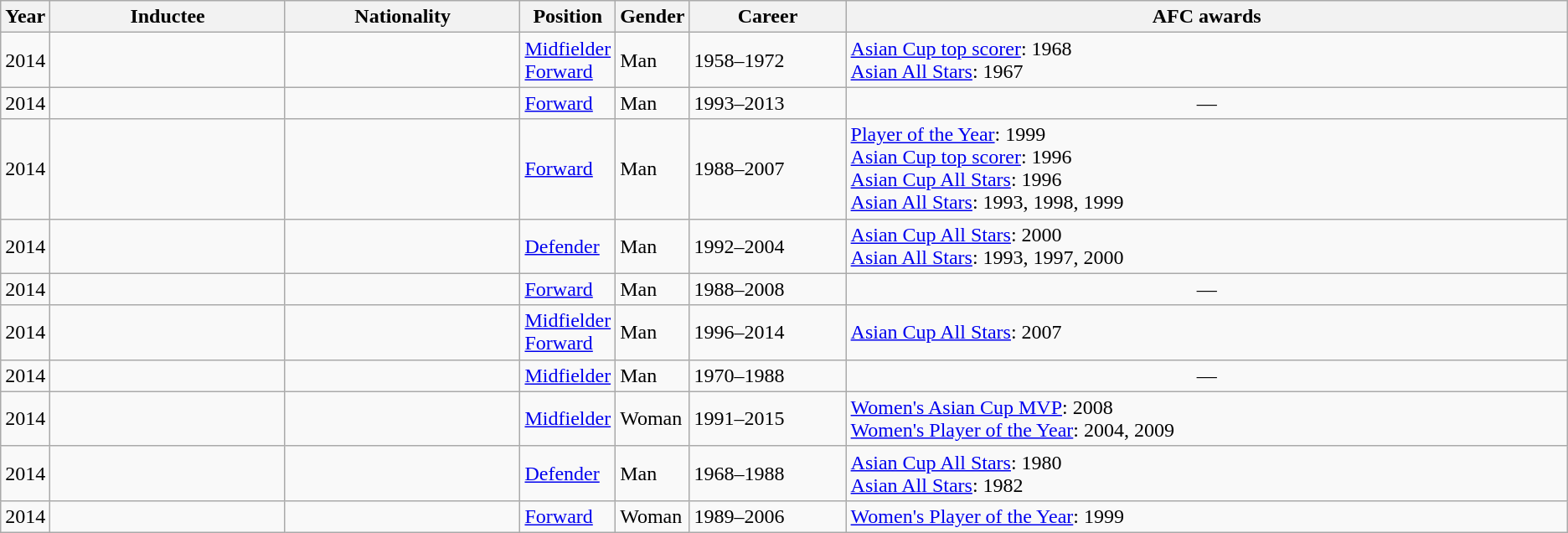<table class="wikitable sortable" style="text-align: centre;">
<tr>
<th style="width:1%;">Year</th>
<th style="width:15%;">Inductee</th>
<th style="width:15%;">Nationality</th>
<th style="width:1%;">Position</th>
<th style="width:1%;">Gender</th>
<th style="width:10%;">Career</th>
<th class="unsortable">AFC awards</th>
</tr>
<tr>
<td>2014</td>
<td scope=row style=text-align:left></td>
<td align="left"></td>
<td><a href='#'>Midfielder</a> <br><a href='#'>Forward</a></td>
<td>Man</td>
<td>1958–1972</td>
<td><a href='#'>Asian Cup top scorer</a>: 1968 <br><a href='#'>Asian All Stars</a>: 1967</td>
</tr>
<tr>
<td>2014</td>
<td scope=row style=text-align:left></td>
<td align="left"></td>
<td><a href='#'>Forward</a></td>
<td>Man</td>
<td>1993–2013</td>
<td align="center">—</td>
</tr>
<tr>
<td>2014</td>
<td scope=row style=text-align:left></td>
<td align="left"></td>
<td><a href='#'>Forward</a></td>
<td>Man</td>
<td>1988–2007</td>
<td><a href='#'>Player of the Year</a>: 1999 <br><a href='#'>Asian Cup top scorer</a>: 1996 <br><a href='#'>Asian Cup All Stars</a>: 1996 <br><a href='#'>Asian All Stars</a>: 1993, 1998, 1999</td>
</tr>
<tr>
<td>2014</td>
<td scope=row style=text-align:left></td>
<td align="left"></td>
<td><a href='#'>Defender</a></td>
<td>Man</td>
<td>1992–2004</td>
<td><a href='#'>Asian Cup All Stars</a>: 2000 <br><a href='#'>Asian All Stars</a>: 1993, 1997, 2000</td>
</tr>
<tr>
<td>2014</td>
<td scope=row style=text-align:left></td>
<td align="left"></td>
<td><a href='#'>Forward</a></td>
<td>Man</td>
<td>1988–2008</td>
<td align="center">—</td>
</tr>
<tr>
<td>2014</td>
<td scope=row style=text-align:left></td>
<td align="left"></td>
<td><a href='#'>Midfielder</a> <br><a href='#'>Forward</a></td>
<td>Man</td>
<td>1996–2014</td>
<td><a href='#'>Asian Cup All Stars</a>: 2007</td>
</tr>
<tr>
<td>2014</td>
<td scope=row style=text-align:left></td>
<td align="left"></td>
<td><a href='#'>Midfielder</a></td>
<td>Man</td>
<td>1970–1988</td>
<td align="center">—</td>
</tr>
<tr>
<td>2014</td>
<td align="left"></td>
<td align="left"></td>
<td><a href='#'>Midfielder</a></td>
<td>Woman</td>
<td>1991–2015</td>
<td><a href='#'>Women's Asian Cup MVP</a>: 2008 <br><a href='#'>Women's Player of the Year</a>: 2004, 2009</td>
</tr>
<tr>
<td>2014</td>
<td align="left"></td>
<td align="left"></td>
<td><a href='#'>Defender</a></td>
<td>Man</td>
<td>1968–1988</td>
<td><a href='#'>Asian Cup All Stars</a>: 1980 <br><a href='#'>Asian All Stars</a>: 1982</td>
</tr>
<tr>
<td>2014</td>
<td align="left"></td>
<td align="left"></td>
<td><a href='#'>Forward</a></td>
<td>Woman</td>
<td>1989–2006</td>
<td><a href='#'>Women's Player of the Year</a>: 1999</td>
</tr>
</table>
